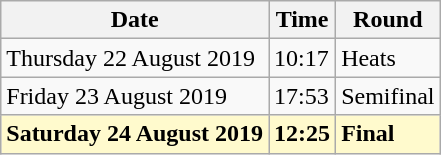<table class="wikitable">
<tr>
<th>Date</th>
<th>Time</th>
<th>Round</th>
</tr>
<tr>
<td>Thursday 22 August 2019</td>
<td>10:17</td>
<td>Heats</td>
</tr>
<tr>
<td>Friday 23 August 2019</td>
<td>17:53</td>
<td>Semifinal</td>
</tr>
<tr>
<td style=background:lemonchiffon><strong>Saturday 24 August 2019</strong></td>
<td style=background:lemonchiffon><strong>12:25</strong></td>
<td style=background:lemonchiffon><strong>Final</strong></td>
</tr>
</table>
